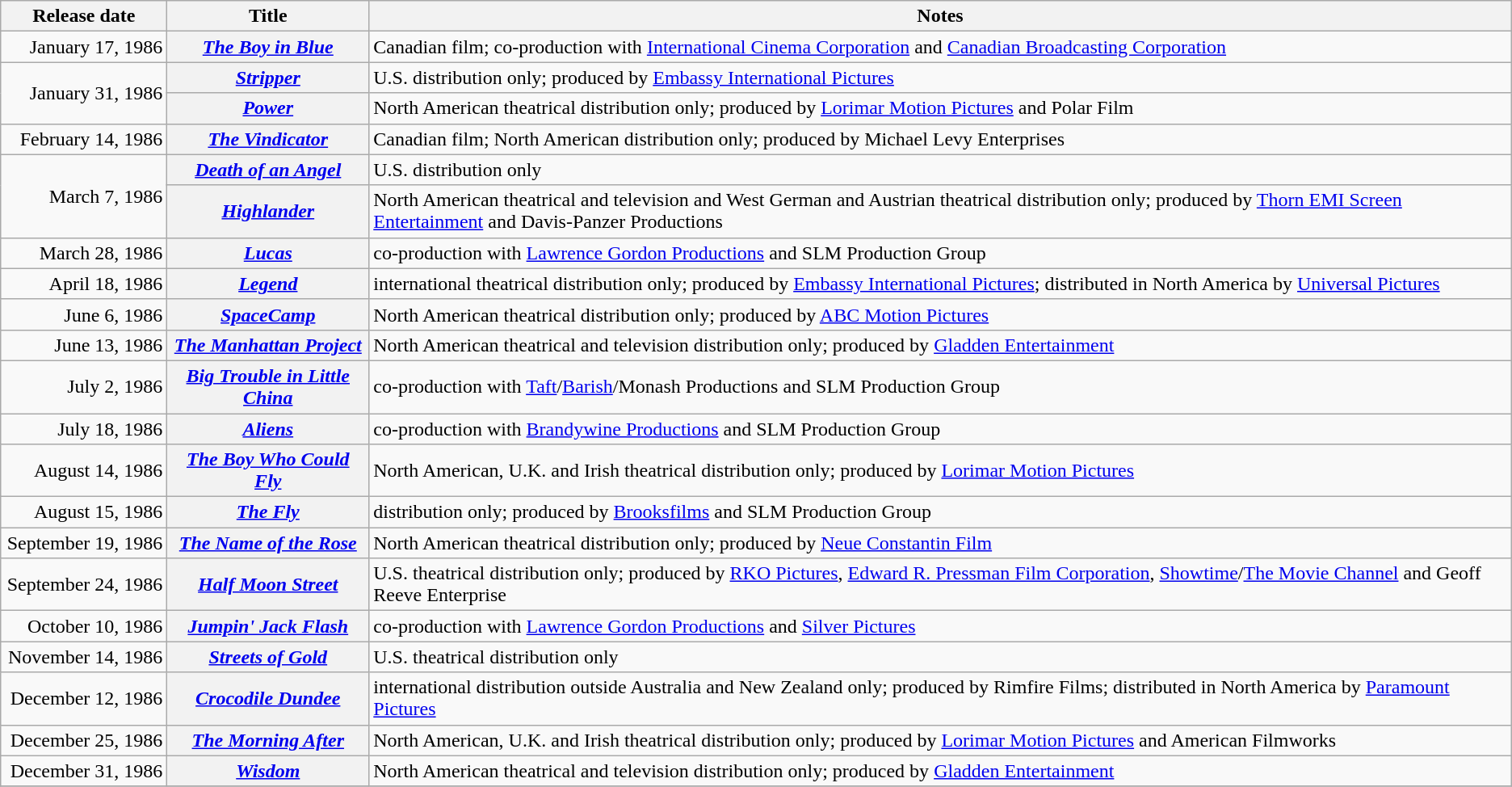<table class="wikitable plainrowheaders sortable">
<tr>
<th scope="col" style="width:130px;">Release date</th>
<th scope="col">Title</th>
<th scope="col" class="unsortable">Notes</th>
</tr>
<tr>
<td style="text-align:right;">January 17, 1986</td>
<th scope="row"><em><a href='#'>The Boy in Blue</a></em></th>
<td>Canadian film; co-production with <a href='#'>International Cinema Corporation</a> and <a href='#'>Canadian Broadcasting Corporation</a></td>
</tr>
<tr>
<td style="text-align:right;" rowspan="2">January 31, 1986</td>
<th scope="row"><em><a href='#'>Stripper</a></em></th>
<td>U.S. distribution only; produced by <a href='#'>Embassy International Pictures</a></td>
</tr>
<tr>
<th scope="row"><em><a href='#'>Power</a></em></th>
<td>North American theatrical distribution only; produced by <a href='#'>Lorimar Motion Pictures</a> and Polar Film</td>
</tr>
<tr>
<td style="text-align:right;">February 14, 1986</td>
<th scope="row"><em><a href='#'>The Vindicator</a></em></th>
<td>Canadian film; North American distribution only; produced by Michael Levy Enterprises</td>
</tr>
<tr>
<td style="text-align:right;" rowspan="2">March 7, 1986</td>
<th scope="row"><em><a href='#'>Death of an Angel</a></em></th>
<td>U.S. distribution only</td>
</tr>
<tr>
<th scope="row"><em><a href='#'>Highlander</a></em></th>
<td>North American theatrical and television and West German and Austrian theatrical distribution only; produced by <a href='#'>Thorn EMI Screen Entertainment</a> and Davis-Panzer Productions</td>
</tr>
<tr>
<td style="text-align:right;">March 28, 1986</td>
<th scope="row"><em><a href='#'>Lucas</a></em></th>
<td>co-production with <a href='#'>Lawrence Gordon Productions</a> and SLM Production Group</td>
</tr>
<tr>
<td style="text-align:right;">April 18, 1986</td>
<th scope="row"><em><a href='#'>Legend</a></em></th>
<td>international theatrical distribution only; produced by <a href='#'>Embassy International Pictures</a>; distributed in North America by <a href='#'>Universal Pictures</a></td>
</tr>
<tr>
<td style="text-align:right;">June 6, 1986</td>
<th scope="row"><em><a href='#'>SpaceCamp</a></em></th>
<td>North American theatrical distribution only; produced by <a href='#'>ABC Motion Pictures</a></td>
</tr>
<tr>
<td style="text-align:right;">June 13, 1986</td>
<th scope="row"><em><a href='#'>The Manhattan Project</a></em></th>
<td>North American theatrical and television distribution only; produced by <a href='#'>Gladden Entertainment</a></td>
</tr>
<tr>
<td style="text-align:right;">July 2, 1986</td>
<th scope="row"><em><a href='#'>Big Trouble in Little China</a></em></th>
<td>co-production with <a href='#'>Taft</a>/<a href='#'>Barish</a>/Monash Productions and SLM Production Group</td>
</tr>
<tr>
<td style="text-align:right;">July 18, 1986</td>
<th scope="row"><em><a href='#'>Aliens</a></em></th>
<td>co-production with <a href='#'>Brandywine Productions</a> and SLM Production Group</td>
</tr>
<tr>
<td style="text-align:right;">August 14, 1986</td>
<th scope="row"><em><a href='#'>The Boy Who Could Fly</a></em></th>
<td>North American, U.K. and Irish theatrical distribution only; produced by <a href='#'>Lorimar Motion Pictures</a></td>
</tr>
<tr>
<td style="text-align:right;">August 15, 1986</td>
<th scope="row"><em><a href='#'>The Fly</a></em></th>
<td>distribution only; produced by <a href='#'>Brooksfilms</a> and SLM Production Group</td>
</tr>
<tr>
<td style="text-align:right;">September 19, 1986</td>
<th scope="row"><em><a href='#'>The Name of the Rose</a></em></th>
<td>North American theatrical distribution only; produced by <a href='#'>Neue Constantin Film</a></td>
</tr>
<tr>
<td style="text-align:right;">September 24, 1986</td>
<th scope="row"><em><a href='#'>Half Moon Street</a></em></th>
<td>U.S. theatrical distribution only; produced by <a href='#'>RKO Pictures</a>, <a href='#'>Edward R. Pressman Film Corporation</a>, <a href='#'>Showtime</a>/<a href='#'>The Movie Channel</a> and Geoff Reeve Enterprise</td>
</tr>
<tr>
<td style="text-align:right;">October 10, 1986</td>
<th scope="row"><em><a href='#'>Jumpin' Jack Flash</a></em></th>
<td>co-production with <a href='#'>Lawrence Gordon Productions</a> and <a href='#'>Silver Pictures</a></td>
</tr>
<tr>
<td style="text-align:right;">November 14, 1986</td>
<th scope="row"><em><a href='#'>Streets of Gold</a></em></th>
<td>U.S. theatrical distribution only</td>
</tr>
<tr>
<td style="text-align:right;">December 12, 1986</td>
<th scope="row"><em><a href='#'>Crocodile Dundee</a></em></th>
<td>international distribution outside Australia and New Zealand only; produced by Rimfire Films; distributed in North America by <a href='#'>Paramount Pictures</a></td>
</tr>
<tr>
<td style="text-align:right;">December 25, 1986</td>
<th scope="row"><em><a href='#'>The Morning After</a></em></th>
<td>North American, U.K. and Irish theatrical distribution only; produced by <a href='#'>Lorimar Motion Pictures</a> and American Filmworks</td>
</tr>
<tr>
<td style="text-align:right;">December 31, 1986</td>
<th scope="row"><em><a href='#'>Wisdom</a></em></th>
<td>North American theatrical and television distribution only; produced by <a href='#'>Gladden Entertainment</a></td>
</tr>
<tr>
</tr>
</table>
